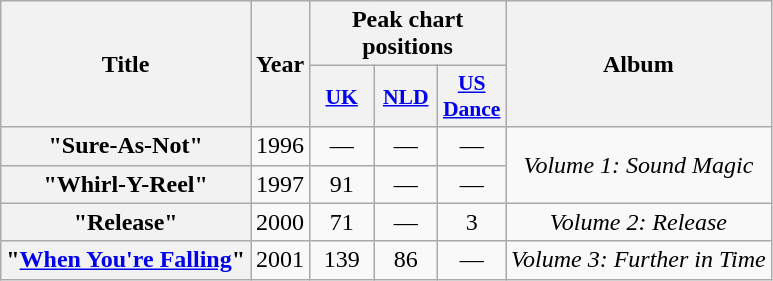<table class="wikitable plainrowheaders" style="text-align:center">
<tr>
<th scope="col" rowspan="2">Title</th>
<th scope="col" rowspan="2">Year</th>
<th scope="col" colspan="3">Peak chart positions</th>
<th scope="col" rowspan="2">Album</th>
</tr>
<tr>
<th scope="col" style="width:2.5em;font-size:90%;"><a href='#'>UK</a><br></th>
<th scope="col" style="width:2.5em;font-size:90%;"><a href='#'>NLD</a><br></th>
<th scope="col" style="width:2.5em;font-size:90%;"><a href='#'>US<br>Dance</a><br></th>
</tr>
<tr>
<th scope="row">"Sure-As-Not"</th>
<td>1996</td>
<td>—</td>
<td>—</td>
<td>—</td>
<td valign=center rowspan=2><em>Volume 1: Sound Magic</em></td>
</tr>
<tr>
<th scope="row">"Whirl-Y-Reel"</th>
<td>1997</td>
<td>91</td>
<td>—</td>
<td>—</td>
</tr>
<tr>
<th scope="row">"Release"<br></th>
<td>2000</td>
<td>71</td>
<td>—</td>
<td>3</td>
<td><em>Volume 2: Release</em></td>
</tr>
<tr>
<th scope="row">"<a href='#'>When You're Falling</a>"<br></th>
<td>2001</td>
<td>139</td>
<td>86</td>
<td>—</td>
<td><em>Volume 3: Further in Time</em></td>
</tr>
</table>
